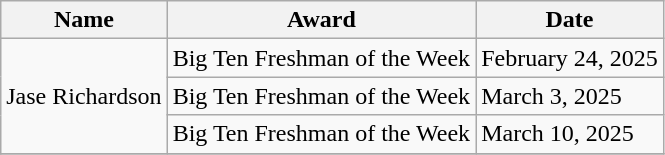<table class=wikitable "border="1">
<tr>
<th>Name</th>
<th>Award</th>
<th>Date</th>
</tr>
<tr>
<td rowspan=3>Jase Richardson</td>
<td>Big Ten Freshman of the Week</td>
<td>February 24, 2025</td>
</tr>
<tr>
<td>Big Ten Freshman of the Week</td>
<td>March 3, 2025</td>
</tr>
<tr>
<td>Big Ten Freshman of the Week</td>
<td>March 10, 2025</td>
</tr>
<tr>
</tr>
</table>
